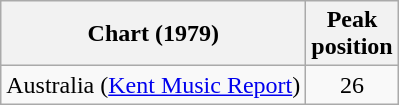<table class="wikitable sortable">
<tr>
<th>Chart (1979)</th>
<th>Peak<br>position</th>
</tr>
<tr>
<td>Australia (<a href='#'>Kent Music Report</a>)</td>
<td style="text-align:center;">26</td>
</tr>
</table>
